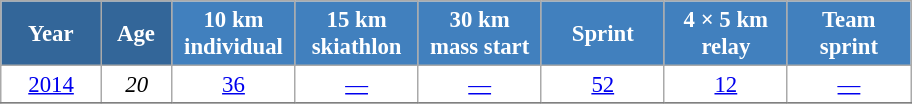<table class="wikitable" style="font-size:95%; text-align:center; border:grey solid 1px; border-collapse:collapse; background:#ffffff;">
<tr>
<th style="background-color:#369; color:white; width:60px;"> Year </th>
<th style="background-color:#369; color:white; width:40px;"> Age </th>
<th style="background-color:#4180be; color:white; width:75px;"> 10 km <br>individual</th>
<th style="background-color:#4180be; color:white; width:75px;"> 15 km <br> skiathlon </th>
<th style="background-color:#4180be; color:white; width:75px;"> 30 km <br>mass start</th>
<th style="background-color:#4180be; color:white; width:75px;"> Sprint </th>
<th style="background-color:#4180be; color:white; width:75px;"> 4 × 5 km <br> relay </th>
<th style="background-color:#4180be; color:white; width:75px;"> Team <br> sprint </th>
</tr>
<tr>
<td><a href='#'>2014</a></td>
<td><em>20</em></td>
<td><a href='#'>36</a></td>
<td><a href='#'>—</a></td>
<td><a href='#'>—</a></td>
<td><a href='#'>52</a></td>
<td><a href='#'>12</a></td>
<td><a href='#'>—</a></td>
</tr>
<tr>
</tr>
</table>
